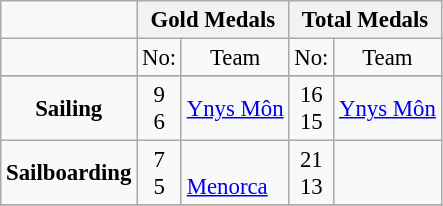<table class="wikitable" style="text-align: center; font-size:95%;">
<tr>
<td></td>
<th colspan=2>Gold Medals</th>
<th colspan=2>Total Medals</th>
</tr>
<tr>
<td></td>
<td>No:</td>
<td>Team</td>
<td>No:</td>
<td>Team</td>
</tr>
<tr>
</tr>
<tr>
<td><strong>Sailing</strong></td>
<td>9 <br> 6</td>
<td align= "left"> <a href='#'>Ynys Môn</a> <br> </td>
<td>16 <br> 15</td>
<td align= "left"> <a href='#'>Ynys Môn</a> <br> </td>
</tr>
<tr>
<td><strong>Sailboarding</strong></td>
<td>7 <br> 5</td>
<td align= "left"> <br>  <a href='#'>Menorca</a></td>
<td>21 <br> 13</td>
<td align= "left"> <br> </td>
</tr>
<tr>
</tr>
</table>
